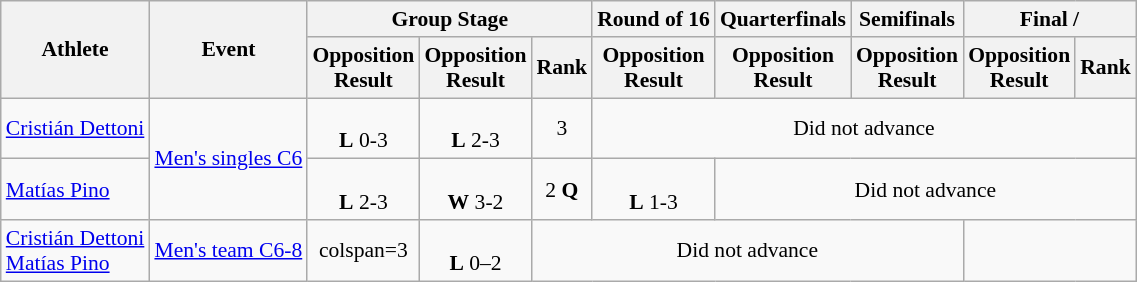<table class=wikitable style="font-size:90%">
<tr align=center>
<th rowspan="2">Athlete</th>
<th rowspan="2">Event</th>
<th colspan="3">Group Stage</th>
<th>Round of 16</th>
<th>Quarterfinals</th>
<th>Semifinals</th>
<th colspan="2">Final / </th>
</tr>
<tr>
<th>Opposition<br>Result</th>
<th>Opposition<br>Result</th>
<th>Rank</th>
<th>Opposition<br>Result</th>
<th>Opposition<br>Result</th>
<th>Opposition<br>Result</th>
<th>Opposition<br>Result</th>
<th>Rank</th>
</tr>
<tr align=center>
<td align=left><a href='#'>Cristián Dettoni</a></td>
<td align=left rowspan=2><a href='#'>Men's singles C6</a></td>
<td><br><strong>L</strong> 0-3</td>
<td><br><strong>L</strong> 2-3</td>
<td>3</td>
<td colspan=5>Did not advance</td>
</tr>
<tr align=center>
<td align=left><a href='#'>Matías Pino</a></td>
<td><br><strong>L</strong> 2-3</td>
<td><br><strong>W</strong> 3-2</td>
<td>2 <strong>Q</strong></td>
<td><br><strong>L</strong> 1-3</td>
<td colspan=4>Did not advance</td>
</tr>
<tr align=center>
<td align=left><a href='#'>Cristián Dettoni</a><br><a href='#'>Matías Pino</a></td>
<td align=left><a href='#'>Men's team C6-8</a></td>
<td>colspan=3 </td>
<td><br><strong>L</strong> 0–2</td>
<td colspan=4>Did not advance</td>
</tr>
</table>
